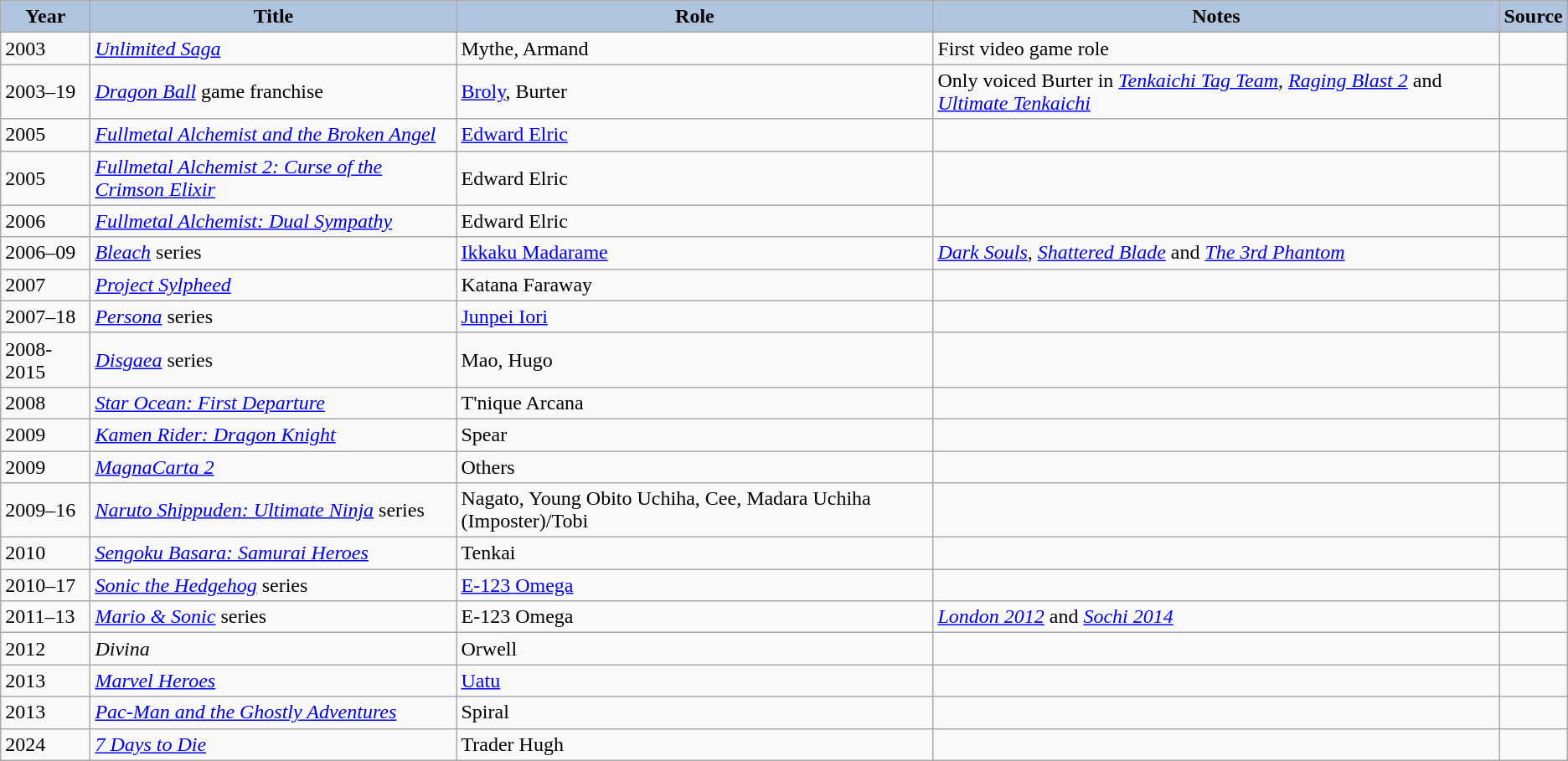<table class="wikitable sortable plainrowheaders" style="width=100%;">
<tr>
<th style="background:#b0c4de;">Year</th>
<th style="background:#b0c4de;">Title</th>
<th style="background:#b0c4de;">Role</th>
<th style="background:#b0c4de;">Notes</th>
<th style="background:#b0c4de;">Source</th>
</tr>
<tr>
<td>2003</td>
<td><em><a href='#'>Unlimited Saga</a></em></td>
<td>Mythe, Armand</td>
<td>First video game role</td>
<td></td>
</tr>
<tr>
<td>2003–19</td>
<td><em><a href='#'>Dragon Ball</a></em> game franchise</td>
<td><a href='#'>Broly</a>, Burter</td>
<td>Only voiced Burter in <em><a href='#'>Tenkaichi Tag Team</a></em>, <em><a href='#'>Raging Blast 2</a></em> and <em><a href='#'>Ultimate Tenkaichi</a></em></td>
<td></td>
</tr>
<tr>
<td>2005</td>
<td><em><a href='#'>Fullmetal Alchemist and the Broken Angel</a></em></td>
<td><a href='#'>Edward Elric</a></td>
<td></td>
<td></td>
</tr>
<tr>
<td>2005</td>
<td><em><a href='#'>Fullmetal Alchemist 2: Curse of the Crimson Elixir</a></em></td>
<td>Edward Elric</td>
<td></td>
<td></td>
</tr>
<tr>
<td>2006</td>
<td><em><a href='#'>Fullmetal Alchemist: Dual Sympathy</a></em></td>
<td>Edward Elric</td>
<td></td>
<td></td>
</tr>
<tr>
<td>2006–09</td>
<td><em><a href='#'>Bleach</a></em> series</td>
<td><a href='#'>Ikkaku Madarame</a></td>
<td><em><a href='#'>Dark Souls</a></em>, <em><a href='#'>Shattered Blade</a></em> and <em><a href='#'>The 3rd Phantom</a></em></td>
<td></td>
</tr>
<tr>
<td>2007</td>
<td><em><a href='#'>Project Sylpheed</a></em></td>
<td>Katana Faraway</td>
<td></td>
<td></td>
</tr>
<tr>
<td>2007–18</td>
<td><em><a href='#'>Persona</a></em> series</td>
<td><a href='#'>Junpei Iori</a></td>
<td></td>
<td></td>
</tr>
<tr>
<td>2008-2015</td>
<td><em><a href='#'>Disgaea</a></em> series</td>
<td>Mao, Hugo</td>
<td></td>
<td></td>
</tr>
<tr>
<td>2008</td>
<td><em><a href='#'>Star Ocean: First Departure</a></em></td>
<td>T'nique Arcana</td>
<td></td>
<td></td>
</tr>
<tr>
<td>2009</td>
<td><em><a href='#'>Kamen Rider: Dragon Knight</a></em></td>
<td>Spear</td>
<td></td>
<td></td>
</tr>
<tr>
<td>2009</td>
<td><em><a href='#'>MagnaCarta 2</a></em></td>
<td>Others</td>
<td></td>
<td></td>
</tr>
<tr>
<td>2009–16</td>
<td><em><a href='#'>Naruto Shippuden: Ultimate Ninja</a></em> series</td>
<td>Nagato, Young Obito Uchiha, Cee, Madara Uchiha (Imposter)/Tobi</td>
<td></td>
<td></td>
</tr>
<tr>
<td>2010</td>
<td><em><a href='#'>Sengoku Basara: Samurai Heroes</a></em></td>
<td>Tenkai</td>
<td></td>
<td></td>
</tr>
<tr>
<td>2010–17</td>
<td><em><a href='#'>Sonic the Hedgehog</a></em> series</td>
<td><a href='#'>E-123 Omega</a></td>
<td></td>
<td></td>
</tr>
<tr>
<td>2011–13</td>
<td><em><a href='#'>Mario & Sonic</a></em> series</td>
<td>E-123 Omega</td>
<td><em><a href='#'>London 2012</a></em> and <em><a href='#'>Sochi 2014</a></em></td>
<td></td>
</tr>
<tr>
<td>2012</td>
<td><em>Divina</em></td>
<td>Orwell</td>
<td></td>
<td></td>
</tr>
<tr>
<td>2013</td>
<td><em><a href='#'>Marvel Heroes</a></em></td>
<td><a href='#'>Uatu</a></td>
<td></td>
<td></td>
</tr>
<tr>
<td>2013</td>
<td><em><a href='#'>Pac-Man and the Ghostly Adventures</a></em></td>
<td>Spiral</td>
<td></td>
<td></td>
</tr>
<tr>
<td>2024</td>
<td><em><a href='#'>7 Days to Die</a></em></td>
<td>Trader Hugh</td>
<td></td>
<td></td>
</tr>
</table>
